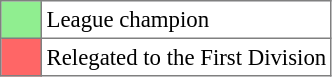<table bgcolor="#f7f8ff" cellpadding="3" cellspacing="0" border="1" style="font-size: 95%; border: gray solid 1px; border-collapse: collapse;text-align:center;">
<tr>
<td style="background:#90EE90;" width="20"></td>
<td bgcolor="#ffffff" align="left">League champion</td>
</tr>
<tr>
<td style="background: #FF6666" width="20"></td>
<td bgcolor="#ffffff" align="left">Relegated to the First Division</td>
</tr>
</table>
